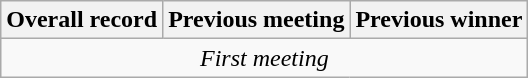<table class="wikitable">
<tr>
<th>Overall record</th>
<th>Previous meeting</th>
<th>Previous winner</th>
</tr>
<tr align="center">
<td colspan=3><em>First meeting</em></td>
</tr>
</table>
